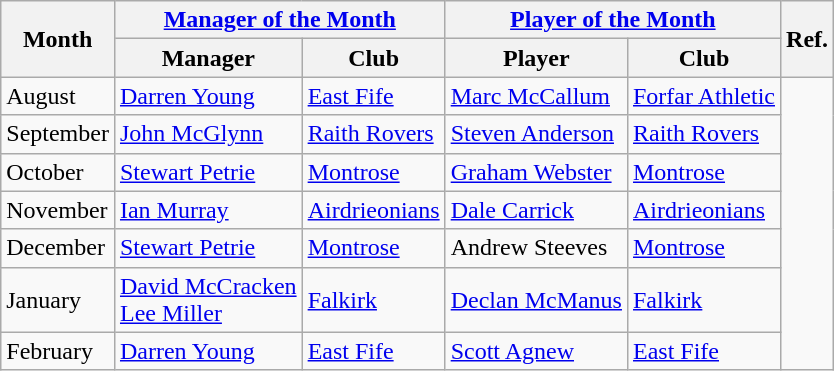<table class="wikitable">
<tr>
<th rowspan="2">Month</th>
<th colspan="2"><a href='#'>Manager of the Month</a></th>
<th colspan="2"><a href='#'>Player of the Month</a></th>
<th rowspan="2">Ref.</th>
</tr>
<tr>
<th>Manager</th>
<th>Club</th>
<th>Player</th>
<th>Club</th>
</tr>
<tr>
<td>August</td>
<td> <a href='#'>Darren Young</a></td>
<td><a href='#'>East Fife</a></td>
<td> <a href='#'>Marc McCallum</a></td>
<td><a href='#'>Forfar Athletic</a></td>
<td rowspan=9></td>
</tr>
<tr>
<td>September</td>
<td> <a href='#'>John McGlynn</a></td>
<td><a href='#'>Raith Rovers</a></td>
<td> <a href='#'>Steven Anderson</a></td>
<td><a href='#'>Raith Rovers</a></td>
</tr>
<tr>
<td>October</td>
<td> <a href='#'>Stewart Petrie</a></td>
<td><a href='#'>Montrose</a></td>
<td> <a href='#'>Graham Webster</a></td>
<td><a href='#'>Montrose</a></td>
</tr>
<tr>
<td>November</td>
<td> <a href='#'>Ian Murray</a></td>
<td><a href='#'>Airdrieonians</a></td>
<td> <a href='#'>Dale Carrick</a></td>
<td><a href='#'>Airdrieonians</a></td>
</tr>
<tr>
<td>December</td>
<td> <a href='#'>Stewart Petrie</a></td>
<td><a href='#'>Montrose</a></td>
<td> Andrew Steeves</td>
<td><a href='#'>Montrose</a></td>
</tr>
<tr>
<td>January</td>
<td> <a href='#'>David McCracken</a> <br>  <a href='#'>Lee Miller</a></td>
<td><a href='#'>Falkirk</a></td>
<td> <a href='#'>Declan McManus</a></td>
<td><a href='#'>Falkirk</a></td>
</tr>
<tr>
<td>February</td>
<td> <a href='#'>Darren Young</a></td>
<td><a href='#'>East Fife</a></td>
<td> <a href='#'>Scott Agnew</a></td>
<td><a href='#'>East Fife</a></td>
</tr>
</table>
